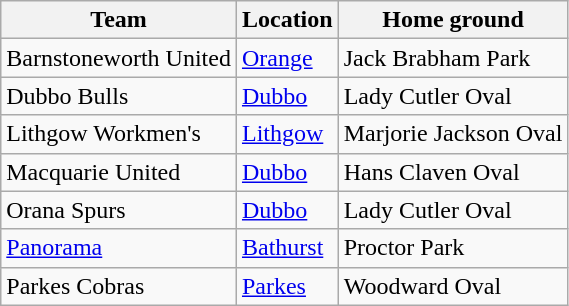<table class="wikitable sortable">
<tr>
<th>Team</th>
<th>Location</th>
<th>Home ground</th>
</tr>
<tr>
<td>Barnstoneworth United</td>
<td><a href='#'>Orange</a></td>
<td>Jack Brabham Park</td>
</tr>
<tr>
<td>Dubbo Bulls</td>
<td><a href='#'>Dubbo</a></td>
<td>Lady Cutler Oval</td>
</tr>
<tr>
<td>Lithgow Workmen's</td>
<td><a href='#'>Lithgow</a></td>
<td>Marjorie Jackson Oval</td>
</tr>
<tr>
<td>Macquarie United</td>
<td><a href='#'>Dubbo</a></td>
<td>Hans Claven Oval</td>
</tr>
<tr>
<td>Orana Spurs</td>
<td><a href='#'>Dubbo</a></td>
<td>Lady Cutler Oval</td>
</tr>
<tr>
<td><a href='#'>Panorama</a></td>
<td><a href='#'>Bathurst</a></td>
<td>Proctor Park</td>
</tr>
<tr>
<td>Parkes Cobras</td>
<td><a href='#'>Parkes</a></td>
<td>Woodward Oval</td>
</tr>
</table>
